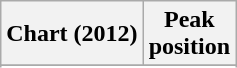<table class="wikitable sortable">
<tr>
<th>Chart (2012)</th>
<th>Peak<br>position</th>
</tr>
<tr>
</tr>
<tr>
</tr>
</table>
